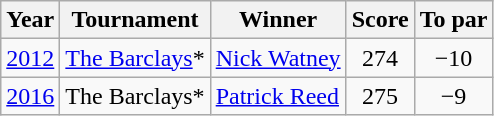<table class="wikitable">
<tr>
<th>Year</th>
<th>Tournament</th>
<th>Winner</th>
<th>Score</th>
<th>To par</th>
</tr>
<tr>
<td><a href='#'>2012</a></td>
<td><a href='#'>The Barclays</a>*</td>
<td> <a href='#'>Nick Watney</a></td>
<td align=center>274</td>
<td align=center>−10</td>
</tr>
<tr>
<td><a href='#'>2016</a></td>
<td>The Barclays*</td>
<td> <a href='#'>Patrick Reed</a></td>
<td align=center>275</td>
<td align=center>−9</td>
</tr>
</table>
